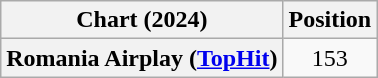<table class="wikitable sortable plainrowheaders" style="text-align:center">
<tr>
<th scope="col">Chart (2024)</th>
<th scope="col">Position</th>
</tr>
<tr>
<th scope="row">Romania Airplay (<a href='#'>TopHit</a>)</th>
<td>153</td>
</tr>
</table>
